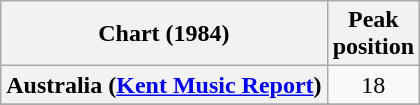<table class="wikitable sortable plainrowheaders">
<tr>
<th scope="col">Chart (1984)</th>
<th scope="col">Peak<br>position</th>
</tr>
<tr>
<th scope="row">Australia (<a href='#'>Kent Music Report</a>)</th>
<td style="text-align:center;">18</td>
</tr>
<tr>
</tr>
</table>
